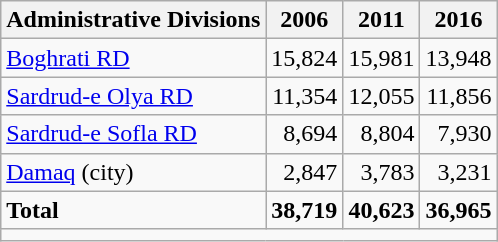<table class="wikitable">
<tr>
<th>Administrative Divisions</th>
<th>2006</th>
<th>2011</th>
<th>2016</th>
</tr>
<tr>
<td><a href='#'>Boghrati RD</a></td>
<td style="text-align: right;">15,824</td>
<td style="text-align: right;">15,981</td>
<td style="text-align: right;">13,948</td>
</tr>
<tr>
<td><a href='#'>Sardrud-e Olya RD</a></td>
<td style="text-align: right;">11,354</td>
<td style="text-align: right;">12,055</td>
<td style="text-align: right;">11,856</td>
</tr>
<tr>
<td><a href='#'>Sardrud-e Sofla RD</a></td>
<td style="text-align: right;">8,694</td>
<td style="text-align: right;">8,804</td>
<td style="text-align: right;">7,930</td>
</tr>
<tr>
<td><a href='#'>Damaq</a> (city)</td>
<td style="text-align: right;">2,847</td>
<td style="text-align: right;">3,783</td>
<td style="text-align: right;">3,231</td>
</tr>
<tr>
<td><strong>Total</strong></td>
<td style="text-align: right;"><strong>38,719</strong></td>
<td style="text-align: right;"><strong>40,623</strong></td>
<td style="text-align: right;"><strong>36,965</strong></td>
</tr>
<tr>
<td colspan=4></td>
</tr>
</table>
